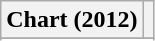<table class="wikitable plainrowheaders sortable" style="text-align:center;">
<tr>
<th scope="col">Chart (2012)</th>
<th scope="col"></th>
</tr>
<tr>
</tr>
<tr>
</tr>
</table>
